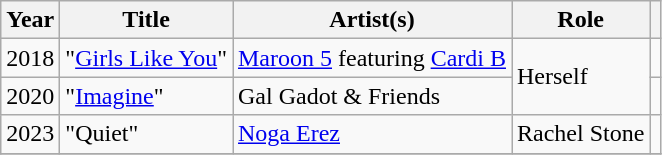<table class="wikitable sortable">
<tr>
<th>Year</th>
<th>Title</th>
<th>Artist(s)</th>
<th>Role</th>
<th class="unsortable"></th>
</tr>
<tr>
<td>2018</td>
<td>"<a href='#'>Girls Like You</a>" </td>
<td><a href='#'>Maroon 5</a> featuring <a href='#'>Cardi B</a></td>
<td rowspan=2>Herself</td>
<td></td>
</tr>
<tr>
<td>2020</td>
<td>"<a href='#'>Imagine</a>"</td>
<td>Gal Gadot & Friends</td>
<td></td>
</tr>
<tr>
<td>2023</td>
<td>"Quiet"</td>
<td><a href='#'>Noga Erez</a></td>
<td>Rachel Stone</td>
<td></td>
</tr>
<tr>
</tr>
</table>
